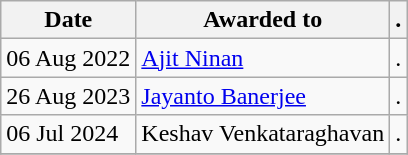<table class="wikitable sortable">
<tr>
<th>Date</th>
<th>Awarded to</th>
<th>.</th>
</tr>
<tr>
<td>06 Aug 2022</td>
<td><a href='#'>Ajit Ninan</a></td>
<td>.</td>
</tr>
<tr>
<td>26 Aug 2023</td>
<td><a href='#'>Jayanto Banerjee</a></td>
<td>.</td>
</tr>
<tr>
<td>06 Jul 2024</td>
<td>Keshav Venkataraghavan </td>
<td>.</td>
</tr>
<tr>
</tr>
</table>
